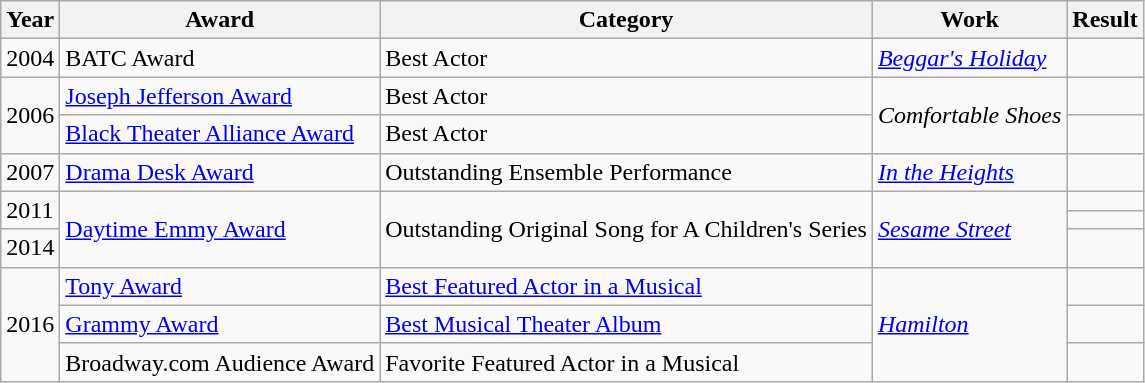<table class="wikitable">
<tr>
<th>Year</th>
<th>Award</th>
<th>Category</th>
<th>Work</th>
<th>Result</th>
</tr>
<tr>
<td>2004</td>
<td>BATC Award</td>
<td>Best Actor</td>
<td><em><a href='#'>Beggar's Holiday</a></em></td>
<td></td>
</tr>
<tr>
<td rowspan="2">2006</td>
<td><a href='#'>Joseph Jefferson Award</a></td>
<td>Best Actor</td>
<td rowspan="2"><em>Comfortable Shoes</em></td>
<td></td>
</tr>
<tr>
<td><a href='#'>Black Theater Alliance Award</a></td>
<td>Best Actor</td>
<td></td>
</tr>
<tr>
<td>2007</td>
<td><a href='#'>Drama Desk Award</a></td>
<td>Outstanding Ensemble Performance</td>
<td><em><a href='#'>In the Heights</a></em></td>
<td></td>
</tr>
<tr>
<td rowspan="2">2011</td>
<td rowspan="3"><a href='#'>Daytime Emmy Award</a></td>
<td rowspan="3">Outstanding Original Song for A Children's Series</td>
<td rowspan="3"><em><a href='#'>Sesame Street</a></em></td>
<td></td>
</tr>
<tr>
<td></td>
</tr>
<tr>
<td>2014</td>
<td></td>
</tr>
<tr>
<td rowspan="3">2016</td>
<td><a href='#'>Tony Award</a></td>
<td><a href='#'>Best Featured Actor in a Musical</a></td>
<td rowspan="3"><em><a href='#'>Hamilton</a></em></td>
<td></td>
</tr>
<tr>
<td><a href='#'>Grammy Award</a></td>
<td><a href='#'>Best Musical Theater Album</a></td>
<td></td>
</tr>
<tr>
<td>Broadway.com Audience Award</td>
<td>Favorite Featured Actor in a Musical</td>
<td></td>
</tr>
</table>
